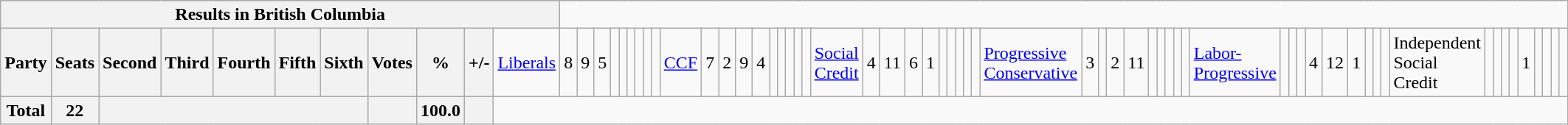<table class="wikitable">
<tr>
<th colspan=12>Results in British Columbia</th>
</tr>
<tr>
<th colspan=2>Party</th>
<th>Seats</th>
<th>Second</th>
<th>Third</th>
<th>Fourth</th>
<th>Fifth</th>
<th>Sixth</th>
<th>Votes</th>
<th>%</th>
<th>+/-<br></th>
<td><a href='#'>Liberals</a></td>
<td align="right">8</td>
<td align="right">9</td>
<td align="right">5</td>
<td align="right"></td>
<td align="right"></td>
<td align="right"></td>
<td align="right"></td>
<td align="right"></td>
<td align="right"><br></td>
<td><a href='#'>CCF</a></td>
<td align="right">7</td>
<td align="right">2</td>
<td align="right">9</td>
<td align="right">4</td>
<td align="right"></td>
<td align="right"></td>
<td align="right"></td>
<td align="right"></td>
<td align="right"><br></td>
<td><a href='#'>Social Credit</a></td>
<td align="right">4</td>
<td align="right">11</td>
<td align="right">6</td>
<td align="right">1</td>
<td align="right"></td>
<td align="right"></td>
<td align="right"></td>
<td align="right"></td>
<td align="right"><br></td>
<td><a href='#'>Progressive Conservative</a></td>
<td align="right">3</td>
<td align="right"></td>
<td align="right">2</td>
<td align="right">11</td>
<td align="right"></td>
<td align="right"></td>
<td align="right"></td>
<td align="right"></td>
<td align="right"><br></td>
<td><a href='#'>Labor-Progressive</a></td>
<td align="right"></td>
<td align="right"></td>
<td align="right"></td>
<td align="right">4</td>
<td align="right">12</td>
<td align="right">1</td>
<td align="right"></td>
<td align="right"></td>
<td align="right"><br></td>
<td>Independent Social Credit</td>
<td align="right"></td>
<td align="right"></td>
<td align="right"></td>
<td align="right"></td>
<td align="right">1</td>
<td align="right"></td>
<td align="right"></td>
<td align="right"></td>
<td align="right"></td>
</tr>
<tr>
<th colspan="2">Total</th>
<th>22</th>
<th colspan="5"></th>
<th></th>
<th>100.0</th>
<th></th>
</tr>
</table>
